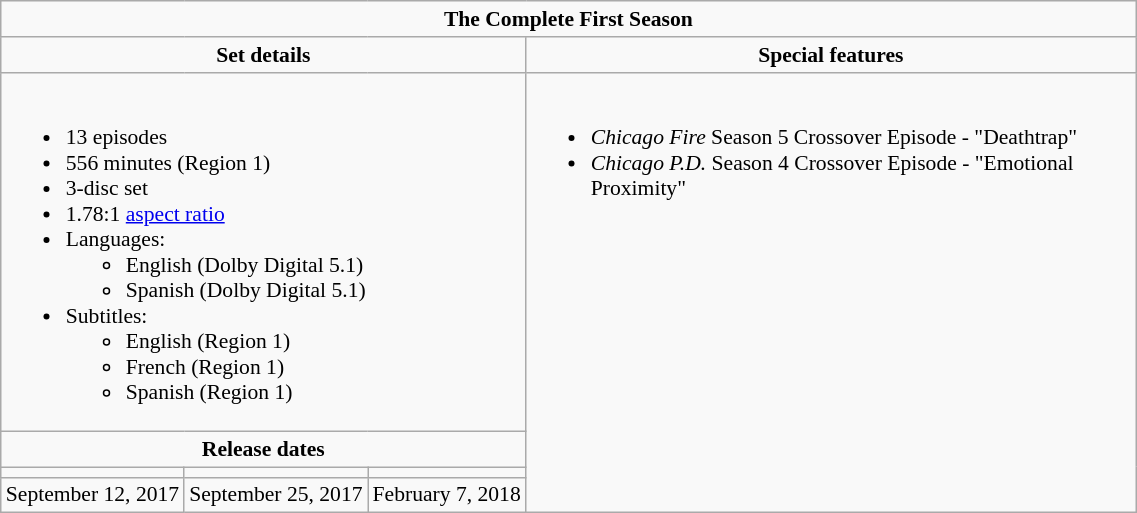<table class="wikitable plainrowheaders" style="font-size:90%; text-align:center;">
<tr>
<td colspan="6"><strong>The Complete First Season</strong></td>
</tr>
<tr>
<td align="center" width="300" colspan="3"><strong>Set details</strong></td>
<td width="400" align="center"><strong>Special features</strong></td>
</tr>
<tr valign="top">
<td colspan="3" align="left" width="300"><br><ul><li>13 episodes</li><li>556 minutes (Region 1)</li><li>3-disc set</li><li>1.78:1 <a href='#'>aspect ratio</a></li><li>Languages:<ul><li>English (Dolby Digital 5.1)</li><li>Spanish (Dolby Digital 5.1)</li></ul></li><li>Subtitles:<ul><li>English (Region 1)</li><li>French (Region 1)</li><li>Spanish (Region 1)</li></ul></li></ul></td>
<td rowspan="4" align="left" width="400"><br><ul><li><em>Chicago Fire</em> Season 5 Crossover Episode - "Deathtrap"</li><li><em>Chicago P.D.</em> Season 4 Crossover Episode - "Emotional Proximity"</li></ul></td>
</tr>
<tr>
<td colspan="3" align="center"><strong>Release dates</strong></td>
</tr>
<tr>
<td align="center"></td>
<td align="center"></td>
<td align="center"></td>
</tr>
<tr>
<td align="center">September 12, 2017</td>
<td align="center">September 25, 2017</td>
<td align="center">February 7, 2018</td>
</tr>
</table>
